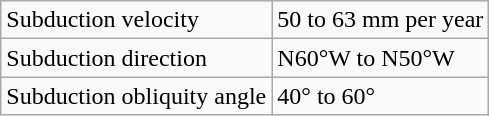<table class="wikitable">
<tr>
<td>Subduction velocity</td>
<td>50 to 63 mm per year</td>
</tr>
<tr>
<td>Subduction direction</td>
<td>N60°W to N50°W</td>
</tr>
<tr>
<td>Subduction obliquity angle</td>
<td>40° to 60°</td>
</tr>
</table>
